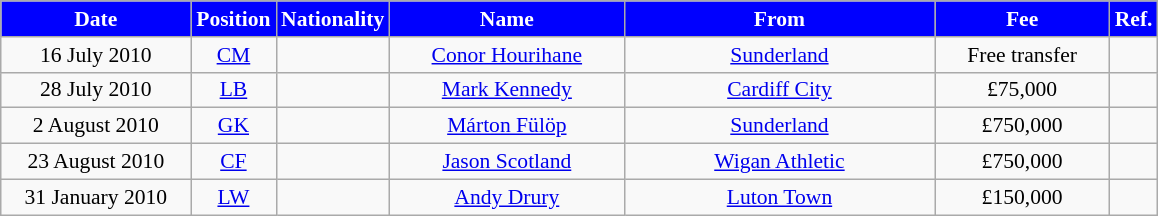<table class="wikitable"  style="text-align:center; font-size:90%; ">
<tr>
<th style="background:blue; color:white; width:120px;">Date</th>
<th style="background:blue; color:white; width:50px;">Position</th>
<th style="background:blue; color:white; width:50px;">Nationality</th>
<th style="background:blue; color:white; width:150px;">Name</th>
<th style="background:blue; color:white; width:200px;">From</th>
<th style="background:blue; color:white; width:110px;">Fee</th>
<th style="background:blue; color:white; width:25px;">Ref.</th>
</tr>
<tr>
<td>16 July 2010</td>
<td><a href='#'>CM</a></td>
<td></td>
<td><a href='#'>Conor Hourihane</a></td>
<td> <a href='#'>Sunderland</a></td>
<td>Free transfer</td>
<td></td>
</tr>
<tr>
<td>28 July 2010</td>
<td><a href='#'>LB</a></td>
<td></td>
<td><a href='#'>Mark Kennedy</a></td>
<td> <a href='#'>Cardiff City</a></td>
<td>£75,000</td>
<td></td>
</tr>
<tr>
<td>2 August 2010</td>
<td><a href='#'>GK</a></td>
<td></td>
<td><a href='#'>Márton Fülöp</a></td>
<td> <a href='#'>Sunderland</a></td>
<td>£750,000</td>
<td></td>
</tr>
<tr>
<td>23 August 2010</td>
<td><a href='#'>CF</a></td>
<td></td>
<td><a href='#'>Jason Scotland</a></td>
<td> <a href='#'>Wigan Athletic</a></td>
<td>£750,000</td>
<td></td>
</tr>
<tr>
<td>31 January 2010</td>
<td><a href='#'>LW</a></td>
<td></td>
<td><a href='#'>Andy Drury</a></td>
<td> <a href='#'>Luton Town</a></td>
<td>£150,000</td>
<td></td>
</tr>
</table>
